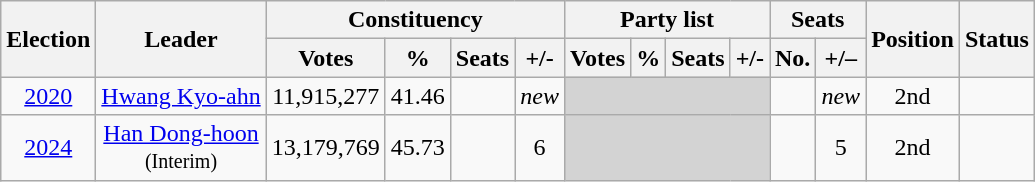<table class="wikitable" style="text-align:center">
<tr>
<th rowspan="2">Election</th>
<th rowspan="2">Leader</th>
<th colspan="4">Constituency</th>
<th colspan="4">Party list</th>
<th colspan="2">Seats</th>
<th rowspan="2">Position</th>
<th rowspan="2">Status</th>
</tr>
<tr>
<th>Votes</th>
<th>%</th>
<th>Seats</th>
<th>+/-</th>
<th>Votes</th>
<th>%</th>
<th>Seats</th>
<th>+/-</th>
<th>No.</th>
<th>+/–</th>
</tr>
<tr>
<td><a href='#'>2020</a></td>
<td><a href='#'>Hwang Kyo-ahn</a></td>
<td>11,915,277</td>
<td>41.46</td>
<td></td>
<td><em>new</em></td>
<td colspan="4" bgcolor="lightgrey"></td>
<td></td>
<td><em>new</em></td>
<td>2nd</td>
<td></td>
</tr>
<tr>
<td><a href='#'>2024</a></td>
<td><a href='#'>Han Dong-hoon</a><br><small>(Interim)</small></td>
<td>13,179,769</td>
<td>45.73</td>
<td></td>
<td>6</td>
<td colspan="4" bgcolor="lightgrey"></td>
<td></td>
<td>5</td>
<td>2nd</td>
<td></td>
</tr>
</table>
